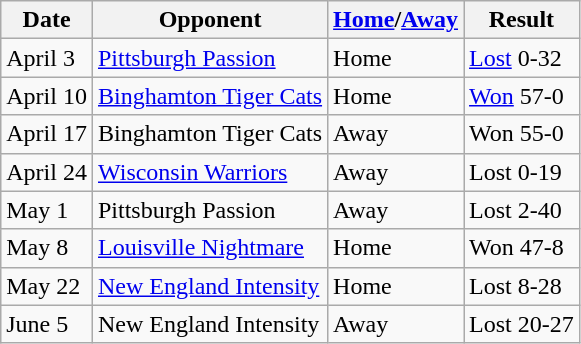<table class="wikitable">
<tr>
<th>Date</th>
<th>Opponent</th>
<th><a href='#'>Home</a>/<a href='#'>Away</a></th>
<th>Result</th>
</tr>
<tr>
<td>April 3</td>
<td><a href='#'>Pittsburgh Passion</a></td>
<td>Home</td>
<td><a href='#'>Lost</a> 0-32</td>
</tr>
<tr>
<td>April 10</td>
<td><a href='#'>Binghamton Tiger Cats</a></td>
<td>Home</td>
<td><a href='#'>Won</a> 57-0</td>
</tr>
<tr>
<td>April 17</td>
<td>Binghamton Tiger Cats</td>
<td>Away</td>
<td>Won 55-0</td>
</tr>
<tr>
<td>April 24</td>
<td><a href='#'>Wisconsin Warriors</a></td>
<td>Away</td>
<td>Lost 0-19</td>
</tr>
<tr>
<td>May 1</td>
<td>Pittsburgh Passion</td>
<td>Away</td>
<td>Lost 2-40</td>
</tr>
<tr>
<td>May 8</td>
<td><a href='#'>Louisville Nightmare</a></td>
<td>Home</td>
<td>Won 47-8</td>
</tr>
<tr>
<td>May 22</td>
<td><a href='#'>New England Intensity</a></td>
<td>Home</td>
<td>Lost 8-28</td>
</tr>
<tr>
<td>June 5</td>
<td>New England Intensity</td>
<td>Away</td>
<td>Lost 20-27</td>
</tr>
</table>
